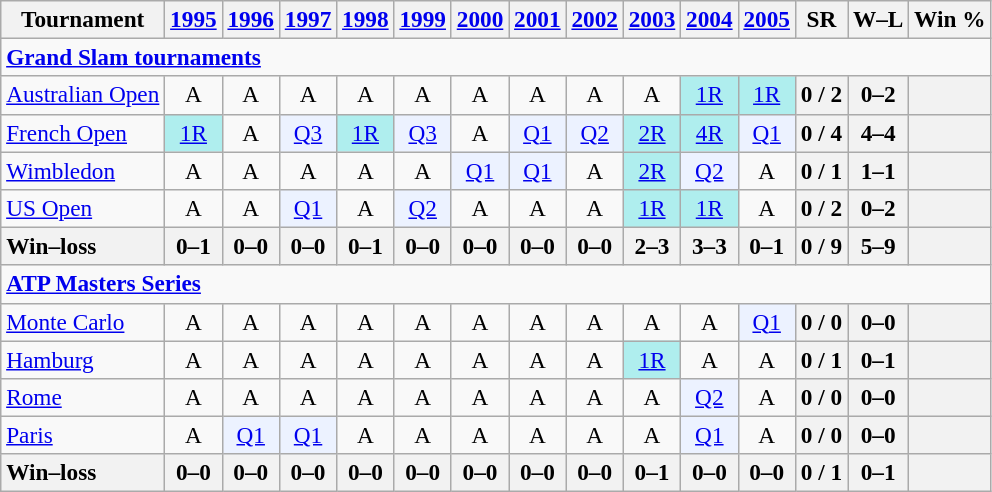<table class=wikitable style=text-align:center;font-size:97%>
<tr>
<th>Tournament</th>
<th><a href='#'>1995</a></th>
<th><a href='#'>1996</a></th>
<th><a href='#'>1997</a></th>
<th><a href='#'>1998</a></th>
<th><a href='#'>1999</a></th>
<th><a href='#'>2000</a></th>
<th><a href='#'>2001</a></th>
<th><a href='#'>2002</a></th>
<th><a href='#'>2003</a></th>
<th><a href='#'>2004</a></th>
<th><a href='#'>2005</a></th>
<th>SR</th>
<th>W–L</th>
<th>Win %</th>
</tr>
<tr>
<td colspan=23 align=left><strong><a href='#'>Grand Slam tournaments</a></strong></td>
</tr>
<tr>
<td align=left><a href='#'>Australian Open</a></td>
<td>A</td>
<td>A</td>
<td>A</td>
<td>A</td>
<td>A</td>
<td>A</td>
<td>A</td>
<td>A</td>
<td>A</td>
<td bgcolor=afeeee><a href='#'>1R</a></td>
<td bgcolor=afeeee><a href='#'>1R</a></td>
<th>0 / 2</th>
<th>0–2</th>
<th></th>
</tr>
<tr>
<td align=left><a href='#'>French Open</a></td>
<td bgcolor=afeeee><a href='#'>1R</a></td>
<td>A</td>
<td bgcolor=ecf2ff><a href='#'>Q3</a></td>
<td bgcolor=afeeee><a href='#'>1R</a></td>
<td bgcolor=ecf2ff><a href='#'>Q3</a></td>
<td>A</td>
<td bgcolor=ecf2ff><a href='#'>Q1</a></td>
<td bgcolor=ecf2ff><a href='#'>Q2</a></td>
<td bgcolor=afeeee><a href='#'>2R</a></td>
<td bgcolor=afeeee><a href='#'>4R</a></td>
<td bgcolor=ecf2ff><a href='#'>Q1</a></td>
<th>0 / 4</th>
<th>4–4</th>
<th></th>
</tr>
<tr>
<td align=left><a href='#'>Wimbledon</a></td>
<td>A</td>
<td>A</td>
<td>A</td>
<td>A</td>
<td>A</td>
<td bgcolor=ecf2ff><a href='#'>Q1</a></td>
<td bgcolor=ecf2ff><a href='#'>Q1</a></td>
<td>A</td>
<td bgcolor=afeeee><a href='#'>2R</a></td>
<td bgcolor=ecf2ff><a href='#'>Q2</a></td>
<td>A</td>
<th>0 / 1</th>
<th>1–1</th>
<th></th>
</tr>
<tr>
<td align=left><a href='#'>US Open</a></td>
<td>A</td>
<td>A</td>
<td bgcolor=ecf2ff><a href='#'>Q1</a></td>
<td>A</td>
<td bgcolor=ecf2ff><a href='#'>Q2</a></td>
<td>A</td>
<td>A</td>
<td>A</td>
<td bgcolor=afeeee><a href='#'>1R</a></td>
<td bgcolor=afeeee><a href='#'>1R</a></td>
<td>A</td>
<th>0 / 2</th>
<th>0–2</th>
<th></th>
</tr>
<tr>
<th style=text-align:left>Win–loss</th>
<th>0–1</th>
<th>0–0</th>
<th>0–0</th>
<th>0–1</th>
<th>0–0</th>
<th>0–0</th>
<th>0–0</th>
<th>0–0</th>
<th>2–3</th>
<th>3–3</th>
<th>0–1</th>
<th>0 / 9</th>
<th>5–9</th>
<th></th>
</tr>
<tr>
<td colspan=23 align=left><strong><a href='#'>ATP Masters Series</a></strong></td>
</tr>
<tr>
<td align=left><a href='#'>Monte Carlo</a></td>
<td>A</td>
<td>A</td>
<td>A</td>
<td>A</td>
<td>A</td>
<td>A</td>
<td>A</td>
<td>A</td>
<td>A</td>
<td>A</td>
<td bgcolor=ecf2ff><a href='#'>Q1</a></td>
<th>0 / 0</th>
<th>0–0</th>
<th></th>
</tr>
<tr>
<td align=left><a href='#'>Hamburg</a></td>
<td>A</td>
<td>A</td>
<td>A</td>
<td>A</td>
<td>A</td>
<td>A</td>
<td>A</td>
<td>A</td>
<td bgcolor=afeeee><a href='#'>1R</a></td>
<td>A</td>
<td>A</td>
<th>0 / 1</th>
<th>0–1</th>
<th></th>
</tr>
<tr>
<td align=left><a href='#'>Rome</a></td>
<td>A</td>
<td>A</td>
<td>A</td>
<td>A</td>
<td>A</td>
<td>A</td>
<td>A</td>
<td>A</td>
<td>A</td>
<td bgcolor=ecf2ff><a href='#'>Q2</a></td>
<td>A</td>
<th>0 / 0</th>
<th>0–0</th>
<th></th>
</tr>
<tr>
<td align=left><a href='#'>Paris</a></td>
<td>A</td>
<td bgcolor=ecf2ff><a href='#'>Q1</a></td>
<td bgcolor=ecf2ff><a href='#'>Q1</a></td>
<td>A</td>
<td>A</td>
<td>A</td>
<td>A</td>
<td>A</td>
<td>A</td>
<td bgcolor=ecf2ff><a href='#'>Q1</a></td>
<td>A</td>
<th>0 / 0</th>
<th>0–0</th>
<th></th>
</tr>
<tr>
<th style=text-align:left>Win–loss</th>
<th>0–0</th>
<th>0–0</th>
<th>0–0</th>
<th>0–0</th>
<th>0–0</th>
<th>0–0</th>
<th>0–0</th>
<th>0–0</th>
<th>0–1</th>
<th>0–0</th>
<th>0–0</th>
<th>0 / 1</th>
<th>0–1</th>
<th></th>
</tr>
</table>
